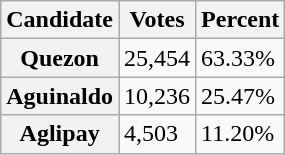<table class="wikitable">
<tr>
<th>Candidate</th>
<th>Votes</th>
<th>Percent</th>
</tr>
<tr>
<th>Quezon</th>
<td>25,454</td>
<td>63.33%</td>
</tr>
<tr>
<th>Aguinaldo</th>
<td>10,236</td>
<td>25.47%</td>
</tr>
<tr>
<th>Aglipay</th>
<td>4,503</td>
<td>11.20%</td>
</tr>
</table>
